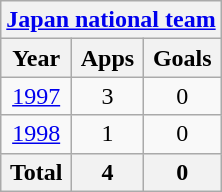<table class="wikitable" style="text-align:center">
<tr>
<th colspan=3><a href='#'>Japan national team</a></th>
</tr>
<tr>
<th>Year</th>
<th>Apps</th>
<th>Goals</th>
</tr>
<tr>
<td><a href='#'>1997</a></td>
<td>3</td>
<td>0</td>
</tr>
<tr>
<td><a href='#'>1998</a></td>
<td>1</td>
<td>0</td>
</tr>
<tr>
<th>Total</th>
<th>4</th>
<th>0</th>
</tr>
</table>
